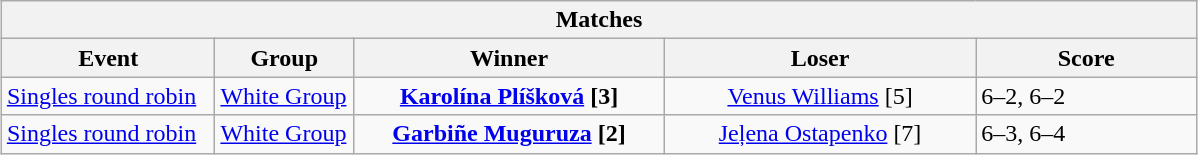<table class="wikitable collapsible uncollapsed" style="margin:1em auto;">
<tr>
<th colspan=6>Matches</th>
</tr>
<tr>
<th style="width:135px;">Event</th>
<th style="width:85px;">Group</th>
<th style="width:200px;">Winner</th>
<th style="width:200px;">Loser</th>
<th style="width:140px;">Score</th>
</tr>
<tr align=left>
<td><a href='#'>Singles round robin</a></td>
<td><a href='#'>White Group</a></td>
<td align=center> <strong><a href='#'>Karolína Plíšková</a> [3]</strong></td>
<td align=center> <a href='#'>Venus Williams</a> [5]</td>
<td>6–2, 6–2</td>
</tr>
<tr align=left>
<td><a href='#'>Singles round robin</a></td>
<td><a href='#'>White Group</a></td>
<td align=center> <strong><a href='#'>Garbiñe Muguruza</a> [2]</strong></td>
<td align=center> <a href='#'>Jeļena Ostapenko</a> [7]</td>
<td>6–3, 6–4</td>
</tr>
</table>
